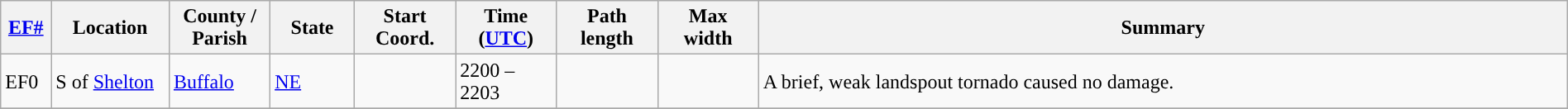<table class="wikitable sortable" style="width:100%;">
<tr>
<th scope="col"  style="width:3%; text-align:center;"><a href='#'>EF#</a></th>
<th scope="col"  style="width:7%; text-align:center;" class="unsortable">Location</th>
<th scope="col"  style="width:6%; text-align:center;" class="unsortable">County / Parish</th>
<th scope="col"  style="width:5%; text-align:center;">State</th>
<th scope="col"  style="width:6%; text-align:center;">Start Coord.</th>
<th scope="col"  style="width:6%; text-align:center;">Time (<a href='#'>UTC</a>)</th>
<th scope="col"  style="width:6%; text-align:center;">Path length</th>
<th scope="col"  style="width:6%; text-align:center;">Max width</th>
<th scope="col" class="unsortable" style="width:48%; text-align:center;">Summary</th>
</tr>
<tr>
<td>EF0</td>
<td>S of <a href='#'>Shelton</a></td>
<td><a href='#'>Buffalo</a></td>
<td><a href='#'>NE</a></td>
<td></td>
<td>2200 – 2203</td>
<td></td>
<td></td>
<td>A brief, weak landspout tornado caused no damage.</td>
</tr>
<tr>
</tr>
</table>
